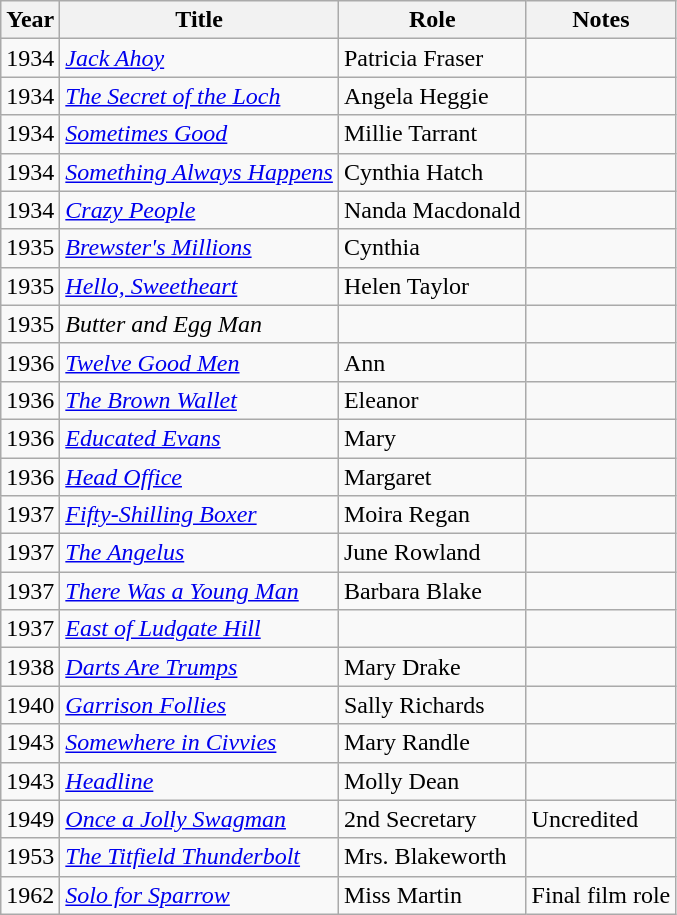<table class="wikitable">
<tr>
<th>Year</th>
<th>Title</th>
<th>Role</th>
<th>Notes</th>
</tr>
<tr>
<td>1934</td>
<td><em><a href='#'>Jack Ahoy</a></em></td>
<td>Patricia Fraser</td>
<td></td>
</tr>
<tr>
<td>1934</td>
<td><em><a href='#'>The Secret of the Loch</a></em></td>
<td>Angela Heggie</td>
<td></td>
</tr>
<tr>
<td>1934</td>
<td><em><a href='#'>Sometimes Good</a></em></td>
<td>Millie Tarrant</td>
<td></td>
</tr>
<tr>
<td>1934</td>
<td><em><a href='#'>Something Always Happens</a></em></td>
<td>Cynthia Hatch</td>
<td></td>
</tr>
<tr>
<td>1934</td>
<td><em><a href='#'>Crazy People</a></em></td>
<td>Nanda Macdonald</td>
<td></td>
</tr>
<tr>
<td>1935</td>
<td><em><a href='#'>Brewster's Millions</a></em></td>
<td>Cynthia</td>
<td></td>
</tr>
<tr>
<td>1935</td>
<td><em><a href='#'>Hello, Sweetheart</a></em></td>
<td>Helen Taylor</td>
<td></td>
</tr>
<tr>
<td>1935</td>
<td><em>Butter and Egg Man</em></td>
<td></td>
<td></td>
</tr>
<tr>
<td>1936</td>
<td><em><a href='#'>Twelve Good Men</a></em></td>
<td>Ann</td>
<td></td>
</tr>
<tr>
<td>1936</td>
<td><em><a href='#'>The Brown Wallet</a></em></td>
<td>Eleanor</td>
<td></td>
</tr>
<tr>
<td>1936</td>
<td><em><a href='#'>Educated Evans</a></em></td>
<td>Mary</td>
<td></td>
</tr>
<tr>
<td>1936</td>
<td><em><a href='#'>Head Office</a></em></td>
<td>Margaret</td>
<td></td>
</tr>
<tr>
<td>1937</td>
<td><em><a href='#'>Fifty-Shilling Boxer</a></em></td>
<td>Moira Regan</td>
<td></td>
</tr>
<tr>
<td>1937</td>
<td><em><a href='#'>The Angelus</a></em></td>
<td>June Rowland</td>
<td></td>
</tr>
<tr>
<td>1937</td>
<td><em><a href='#'>There Was a Young Man</a></em></td>
<td>Barbara Blake</td>
<td></td>
</tr>
<tr>
<td>1937</td>
<td><em><a href='#'>East of Ludgate Hill</a></em></td>
<td></td>
<td></td>
</tr>
<tr>
<td>1938</td>
<td><em><a href='#'>Darts Are Trumps</a></em></td>
<td>Mary Drake</td>
<td></td>
</tr>
<tr>
<td>1940</td>
<td><em><a href='#'>Garrison Follies</a></em></td>
<td>Sally Richards</td>
<td></td>
</tr>
<tr>
<td>1943</td>
<td><em><a href='#'>Somewhere in Civvies</a></em></td>
<td>Mary Randle</td>
<td></td>
</tr>
<tr>
<td>1943</td>
<td><em><a href='#'>Headline</a></em></td>
<td>Molly Dean</td>
<td></td>
</tr>
<tr>
<td>1949</td>
<td><em><a href='#'>Once a Jolly Swagman</a></em></td>
<td>2nd Secretary</td>
<td>Uncredited</td>
</tr>
<tr>
<td>1953</td>
<td><em><a href='#'>The Titfield Thunderbolt</a></em></td>
<td>Mrs. Blakeworth</td>
<td></td>
</tr>
<tr>
<td>1962</td>
<td><em><a href='#'>Solo for Sparrow</a></em></td>
<td>Miss Martin</td>
<td>Final film role</td>
</tr>
</table>
